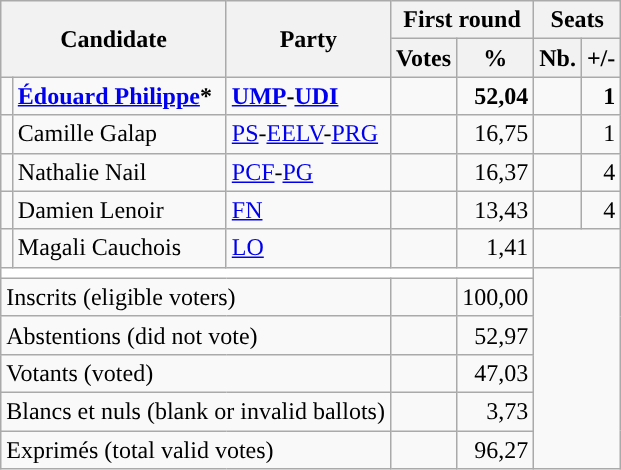<table class="wikitable centre">
<tr>
<th scope="col" rowspan=2 colspan=2>Candidate</th>
<th scope="col" rowspan=2 colspan=1>Party</th>
<th scope="col" colspan=2>First round</th>
<th scope="col" colspan=2>Seats</th>
</tr>
<tr>
<th scope="col">Votes</th>
<th scope="col">%</th>
<th scope="col">Nb.</th>
<th scope="col">+/-</th>
</tr>
<tr>
<td style="color:inherit;background:"></td>
<td><strong><a href='#'>Édouard Philippe</a>*</strong></td>
<td><strong><a href='#'>UMP</a>-<a href='#'>UDI</a></strong></td>
<td style="text-align: right"><strong></strong></td>
<td style="text-align: right"><strong>52,04</strong></td>
<td style="text-align: right"><strong></strong></td>
<td style="text-align: right"><strong> 1</strong></td>
</tr>
<tr>
<td style="color:inherit;background:"></td>
<td>Camille Galap</td>
<td><a href='#'>PS</a>-<a href='#'>EELV</a>-<a href='#'>PRG</a></td>
<td style="text-align: right"></td>
<td style="text-align: right">16,75</td>
<td style="text-align: right"></td>
<td style="text-align: right"> 1</td>
</tr>
<tr>
<td style="color:inherit;background:"></td>
<td>Nathalie Nail</td>
<td><a href='#'>PCF</a>-<a href='#'>PG</a></td>
<td style="text-align: right"></td>
<td style="text-align: right">16,37</td>
<td style="text-align: right"></td>
<td style="text-align: right"> 4</td>
</tr>
<tr>
<td style="color:inherit;background:"></td>
<td>Damien Lenoir</td>
<td><a href='#'>FN</a></td>
<td style="text-align: right"></td>
<td style="text-align: right">13,43</td>
<td style="text-align: right"></td>
<td style="text-align: right"> 4</td>
</tr>
<tr>
<td style="color:inherit;background:"></td>
<td>Magali Cauchois</td>
<td><a href='#'>LO</a></td>
<td style="text-align: right"></td>
<td style="text-align: right">1,41</td>
<td colspan=7 rowspan=1></td>
</tr>
<tr bgcolor=white>
<td colspan=5></td>
</tr>
<tr>
<td colspan=3>Inscrits (eligible voters)</td>
<td style="text-align: right"></td>
<td style="text-align: right">100,00</td>
</tr>
<tr>
<td colspan=3>Abstentions (did not vote)</td>
<td style="text-align: right"></td>
<td style="text-align: right">52,97</td>
</tr>
<tr>
<td colspan=3>Votants (voted)</td>
<td style="text-align: right"></td>
<td style="text-align: right">47,03</td>
</tr>
<tr>
<td colspan=3>Blancs et nuls (blank or invalid ballots)</td>
<td style="text-align: right"></td>
<td style="text-align: right">3,73</td>
</tr>
<tr>
<td colspan=3>Exprimés (total valid votes)</td>
<td style="text-align: right"></td>
<td style="text-align: right">96,27</td>
</tr>
</table>
